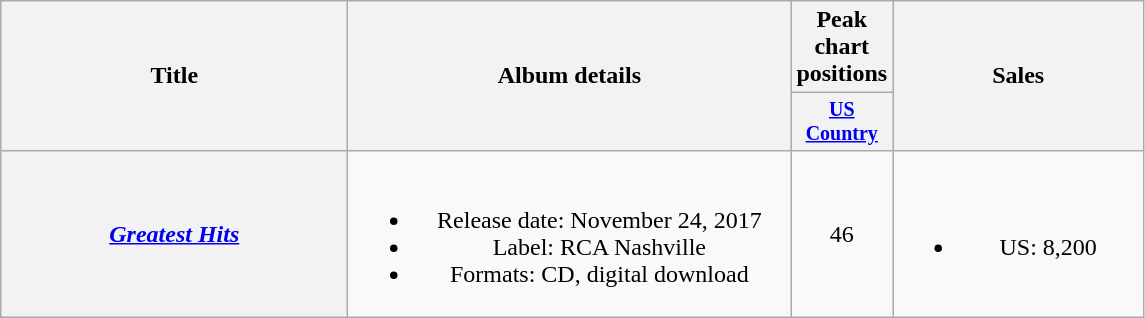<table class="wikitable plainrowheaders" style="text-align:center;">
<tr>
<th rowspan="2" style="width:14em;">Title</th>
<th rowspan="2" style="width:18em;">Album details</th>
<th>Peak chart positions</th>
<th rowspan="2" style="width:10em;">Sales</th>
</tr>
<tr style="font-size:smaller;">
<th style="width:4em;"><a href='#'>US Country</a><br></th>
</tr>
<tr>
<th scope="row"><em><a href='#'>Greatest Hits</a></em></th>
<td><br><ul><li>Release date: November 24, 2017</li><li>Label: RCA Nashville</li><li>Formats: CD, digital download</li></ul></td>
<td>46</td>
<td><br><ul><li>US: 8,200</li></ul></td>
</tr>
</table>
